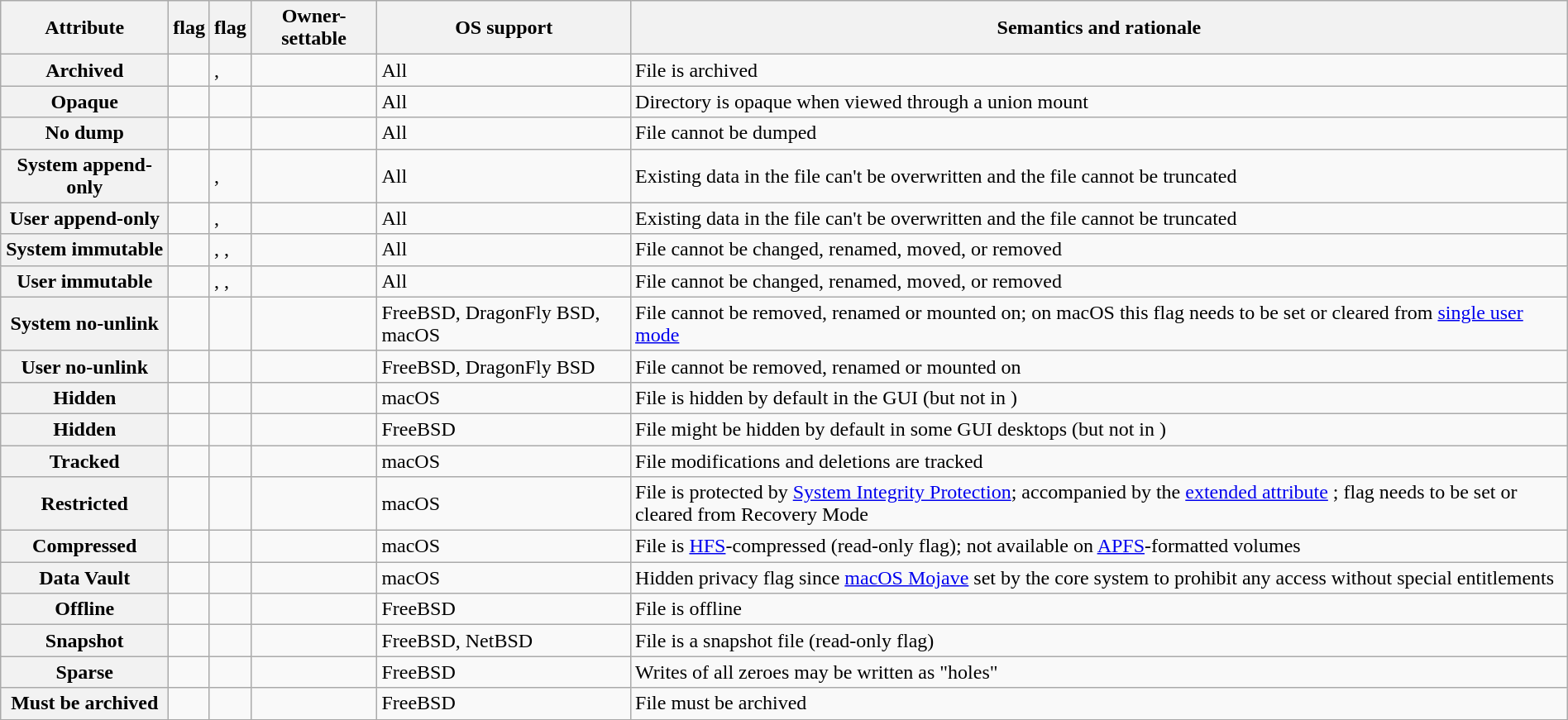<table class="wikitable sortable" style="margin-left:auto; margin-right:auto">
<tr>
<th>Attribute</th>
<th> flag</th>
<th> flag</th>
<th>Owner-settable</th>
<th>OS support</th>
<th>Semantics and rationale</th>
</tr>
<tr>
<th>Archived</th>
<td></td>
<td>, </td>
<td></td>
<td>All</td>
<td>File is archived</td>
</tr>
<tr>
<th>Opaque</th>
<td></td>
<td></td>
<td></td>
<td>All</td>
<td>Directory is opaque when viewed through a union mount</td>
</tr>
<tr>
<th>No dump</th>
<td></td>
<td></td>
<td></td>
<td>All</td>
<td>File cannot be dumped</td>
</tr>
<tr>
<th>System append-only</th>
<td></td>
<td>, </td>
<td></td>
<td>All</td>
<td>Existing data in the file can't be overwritten and the file cannot be truncated</td>
</tr>
<tr>
<th>User append-only</th>
<td></td>
<td>, </td>
<td></td>
<td>All</td>
<td>Existing data in the file can't be overwritten and the file cannot be truncated</td>
</tr>
<tr>
<th>System immutable</th>
<td></td>
<td>, , </td>
<td></td>
<td>All</td>
<td>File cannot be changed, renamed, moved, or removed</td>
</tr>
<tr>
<th>User immutable</th>
<td></td>
<td>, , </td>
<td></td>
<td>All</td>
<td>File cannot be changed, renamed, moved, or removed</td>
</tr>
<tr>
<th>System no-unlink</th>
<td></td>
<td></td>
<td></td>
<td>FreeBSD, DragonFly BSD, macOS</td>
<td>File cannot be removed, renamed or mounted on; on macOS this flag needs to be set or cleared from <a href='#'>single user mode</a></td>
</tr>
<tr>
<th>User no-unlink</th>
<td></td>
<td></td>
<td></td>
<td>FreeBSD, DragonFly BSD</td>
<td>File cannot be removed, renamed or mounted on</td>
</tr>
<tr>
<th>Hidden</th>
<td></td>
<td></td>
<td></td>
<td>macOS</td>
<td>File is hidden by default in the GUI (but not in )</td>
</tr>
<tr>
<th>Hidden</th>
<td></td>
<td></td>
<td></td>
<td>FreeBSD</td>
<td>File might be hidden by default in some GUI desktops (but not in )</td>
</tr>
<tr>
<th>Tracked</th>
<td></td>
<td></td>
<td></td>
<td>macOS</td>
<td>File modifications and deletions are tracked</td>
</tr>
<tr>
<th>Restricted</th>
<td></td>
<td></td>
<td></td>
<td>macOS</td>
<td>File is protected by <a href='#'>System Integrity Protection</a>; accompanied by the <a href='#'>extended attribute</a> ; flag needs to be set or cleared from Recovery Mode</td>
</tr>
<tr>
<th>Compressed</th>
<td></td>
<td></td>
<td></td>
<td>macOS</td>
<td>File is <a href='#'>HFS</a>-compressed (read-only flag); not available on <a href='#'>APFS</a>-formatted volumes</td>
</tr>
<tr>
<th>Data Vault</th>
<td></td>
<td></td>
<td></td>
<td>macOS</td>
<td>Hidden privacy flag since <a href='#'>macOS Mojave</a> set by the core system to prohibit any access without special entitlements</td>
</tr>
<tr>
<th>Offline</th>
<td></td>
<td></td>
<td></td>
<td>FreeBSD</td>
<td>File is offline</td>
</tr>
<tr>
<th>Snapshot</th>
<td></td>
<td></td>
<td></td>
<td>FreeBSD, NetBSD</td>
<td>File is a snapshot file (read-only flag)</td>
</tr>
<tr>
<th>Sparse</th>
<td></td>
<td></td>
<td></td>
<td>FreeBSD</td>
<td>Writes of all zeroes may be written as "holes"</td>
</tr>
<tr>
<th>Must be archived</th>
<td></td>
<td></td>
<td></td>
<td>FreeBSD</td>
<td>File must be archived</td>
</tr>
<tr>
</tr>
</table>
